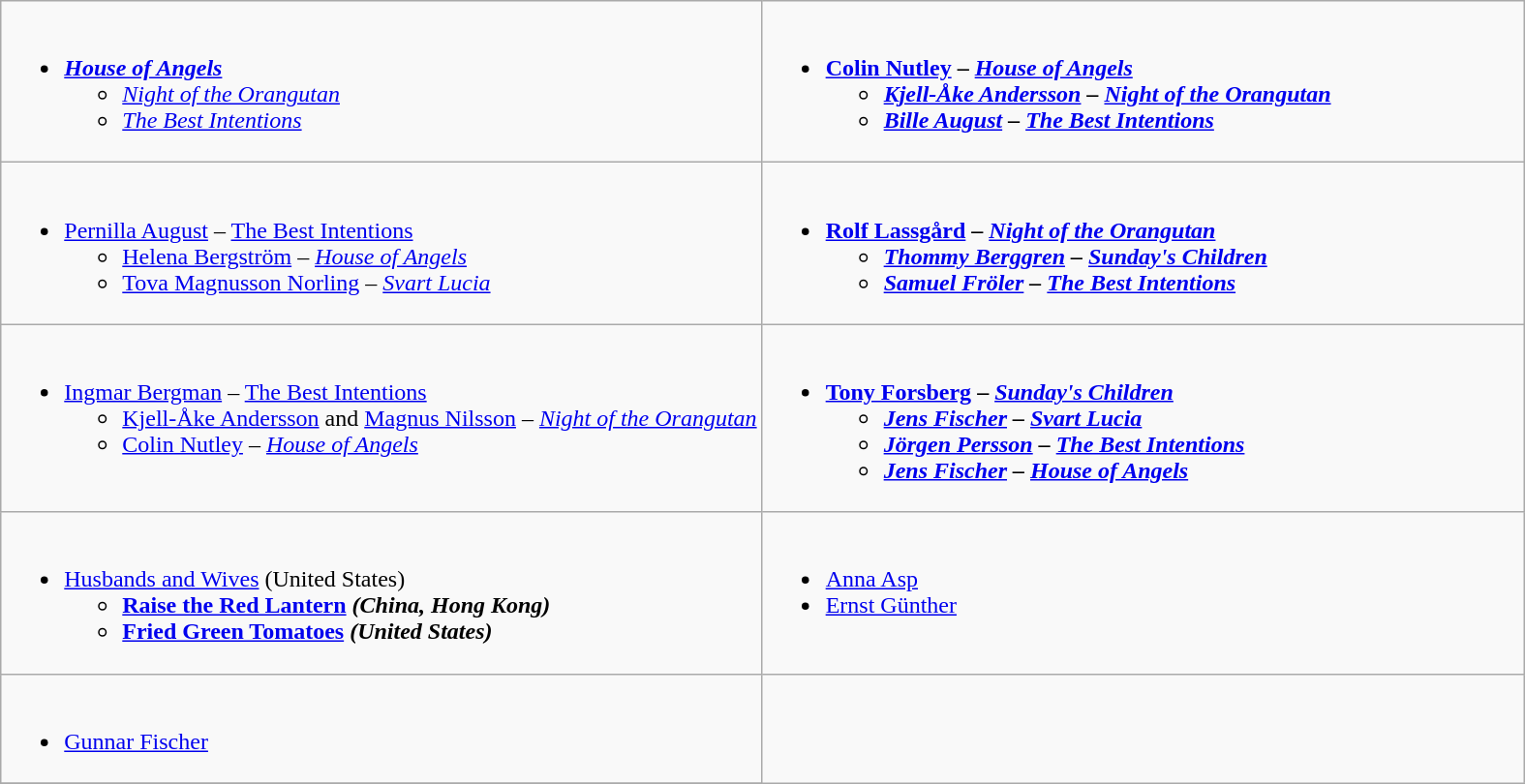<table class=wikitable style="width="150%">
<tr>
<td valign="top" width:50%"><br><ul><li><strong><em><a href='#'>House of Angels</a></em></strong><ul><li><em><a href='#'>Night of the Orangutan</a></em></li><li><em><a href='#'>The Best Intentions</a></em></li></ul></li></ul></td>
<td valign="top" width:50%"><br><ul><li><strong><a href='#'>Colin Nutley</a> – <em><a href='#'>House of Angels</a><strong><em><ul><li><a href='#'>Kjell-Åke Andersson</a> – </em><a href='#'>Night of the Orangutan</a><em></li><li><a href='#'>Bille August</a> – </em><a href='#'>The Best Intentions</a><em></li></ul></li></ul></td>
</tr>
<tr>
<td valign="top" width="50%"><br><ul><li></strong><a href='#'>Pernilla August</a> – </em><a href='#'>The Best Intentions</a></em></strong><ul><li><a href='#'>Helena Bergström</a> – <em><a href='#'>House of Angels</a></em></li><li><a href='#'>Tova Magnusson Norling</a> – <em><a href='#'>Svart Lucia</a></em></li></ul></li></ul></td>
<td valign="top" width="50%"><br><ul><li><strong><a href='#'>Rolf Lassgård</a> – <em><a href='#'>Night of the Orangutan</a><strong><em><ul><li><a href='#'>Thommy Berggren</a> – </em><a href='#'>Sunday's Children</a><em></li><li><a href='#'>Samuel Fröler</a> – </em><a href='#'>The Best Intentions</a><em></li></ul></li></ul></td>
</tr>
<tr>
<td valign="top" width="50%"><br><ul><li></strong><a href='#'>Ingmar Bergman</a> – </em><a href='#'>The Best Intentions</a></em></strong><ul><li><a href='#'>Kjell-Åke Andersson</a> and <a href='#'>Magnus Nilsson</a> – <em><a href='#'>Night of the Orangutan</a></em></li><li><a href='#'>Colin Nutley</a> – <em><a href='#'>House of Angels</a></em></li></ul></li></ul></td>
<td valign="top" width="50%"><br><ul><li><strong><a href='#'>Tony Forsberg</a> – <em><a href='#'>Sunday's Children</a><strong><em><ul><li><a href='#'>Jens Fischer</a> – </em><a href='#'>Svart Lucia</a><em></li><li><a href='#'>Jörgen Persson</a>  – </em><a href='#'>The Best Intentions</a><em></li><li><a href='#'>Jens Fischer</a>  – </em><a href='#'>House of Angels</a><em></li></ul></li></ul></td>
</tr>
<tr>
<td valign="top" width="50%"><br><ul><li></em></strong><a href='#'>Husbands and Wives</a> (United States)<strong><em><ul><li></em><a href='#'>Raise the Red Lantern</a><em> (China, Hong Kong)</li><li></em><a href='#'>Fried Green Tomatoes</a><em> (United States)</li></ul></li></ul></td>
<td valign="top" width="50%"><br><ul><li></strong><a href='#'>Anna Asp</a><strong></li><li></strong><a href='#'>Ernst Günther</a><strong></li></ul></td>
</tr>
<tr>
<td valign="top" width="50%"><br><ul><li></strong><a href='#'>Gunnar Fischer</a><strong></li></ul></td>
</tr>
<tr>
</tr>
</table>
